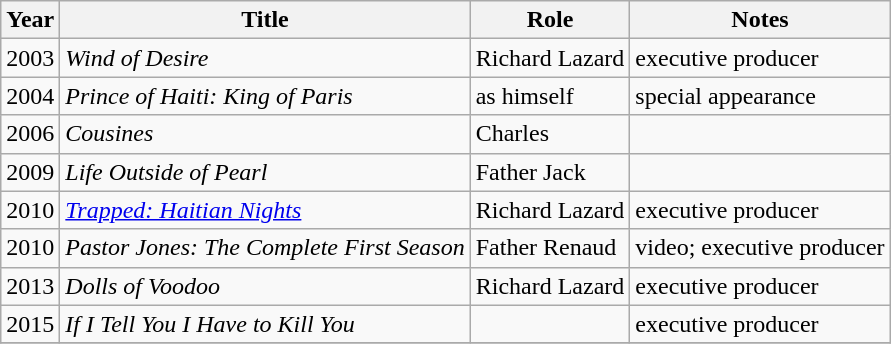<table class="wikitable sortable">
<tr>
<th>Year</th>
<th>Title</th>
<th>Role</th>
<th class="unsortable">Notes</th>
</tr>
<tr>
<td>2003</td>
<td><em>Wind of Desire</em></td>
<td>Richard Lazard</td>
<td>executive producer</td>
</tr>
<tr>
<td>2004</td>
<td><em>Prince of Haiti: King of Paris</em></td>
<td>as himself</td>
<td>special appearance</td>
</tr>
<tr>
<td>2006</td>
<td><em>Cousines</em></td>
<td>Charles</td>
<td></td>
</tr>
<tr>
<td>2009</td>
<td><em>Life Outside of Pearl</em></td>
<td>Father Jack</td>
<td></td>
</tr>
<tr>
<td>2010</td>
<td><em><a href='#'>Trapped: Haitian Nights</a></em></td>
<td>Richard Lazard</td>
<td>executive producer</td>
</tr>
<tr>
<td>2010</td>
<td><em>Pastor Jones: The Complete First Season</em></td>
<td>Father Renaud</td>
<td>video; executive producer</td>
</tr>
<tr>
<td>2013</td>
<td><em>Dolls of Voodoo</em></td>
<td>Richard Lazard</td>
<td>executive producer</td>
</tr>
<tr>
<td>2015</td>
<td><em>If I Tell You I Have to Kill You</em></td>
<td></td>
<td>executive producer</td>
</tr>
<tr>
</tr>
</table>
